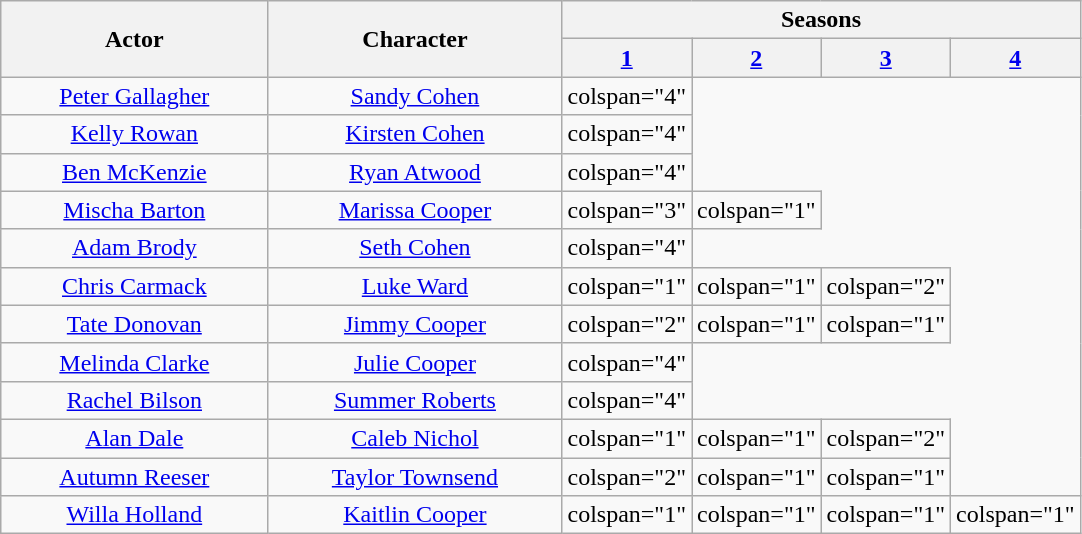<table class="wikitable" style="text-align:center; width:auto">
<tr>
<th scope="col" rowspan="2">Actor</th>
<th scope="col" rowspan="2">Character</th>
<th scope="col" colspan="4">Seasons</th>
</tr>
<tr>
<th scope="col" style="width:12%;"><a href='#'>1</a></th>
<th scope="col" style="width:12%;"><a href='#'>2</a></th>
<th scope="col" style="width:12%;"><a href='#'>3</a></th>
<th scope="col" style="width:12%;"><a href='#'>4</a></th>
</tr>
<tr>
<td style="text-align:center;"><a href='#'>Peter Gallagher</a></td>
<td style="text-align:center;"><a href='#'>Sandy Cohen</a></td>
<td>colspan="4" </td>
</tr>
<tr>
<td style="text-align:center;"><a href='#'>Kelly Rowan</a></td>
<td style="text-align:center;"><a href='#'>Kirsten Cohen</a></td>
<td>colspan="4" </td>
</tr>
<tr>
<td style="text-align:center;"><a href='#'>Ben McKenzie</a></td>
<td style="text-align:center;"><a href='#'>Ryan Atwood</a></td>
<td>colspan="4" </td>
</tr>
<tr>
<td style="text-align:center;"><a href='#'>Mischa Barton</a></td>
<td style="text-align:center;"><a href='#'>Marissa Cooper</a></td>
<td>colspan="3" </td>
<td>colspan="1" </td>
</tr>
<tr>
<td style="text-align:center;"><a href='#'>Adam Brody</a></td>
<td style="text-align:center;"><a href='#'>Seth Cohen</a></td>
<td>colspan="4" </td>
</tr>
<tr>
<td style="text-align:center;"><a href='#'>Chris Carmack</a></td>
<td style="text-align:center;"><a href='#'>Luke Ward</a></td>
<td>colspan="1" </td>
<td>colspan="1" </td>
<td>colspan="2" </td>
</tr>
<tr>
<td style="text-align:center;"><a href='#'>Tate Donovan</a></td>
<td style="text-align:center;"><a href='#'>Jimmy Cooper</a></td>
<td>colspan="2" </td>
<td>colspan="1" </td>
<td>colspan="1" </td>
</tr>
<tr>
<td style="text-align:center;"><a href='#'>Melinda Clarke</a></td>
<td style="text-align:center;"><a href='#'>Julie Cooper</a></td>
<td>colspan="4" </td>
</tr>
<tr>
<td style="text-align:center;"><a href='#'>Rachel Bilson</a></td>
<td style="text-align:center;"><a href='#'>Summer Roberts</a></td>
<td>colspan="4" </td>
</tr>
<tr>
<td style="text-align:center;"><a href='#'>Alan Dale</a></td>
<td style="text-align:center;"><a href='#'>Caleb Nichol</a></td>
<td>colspan="1" </td>
<td>colspan="1" </td>
<td>colspan="2" </td>
</tr>
<tr>
<td style="text-align:center;"><a href='#'>Autumn Reeser</a></td>
<td style="text-align:center;"><a href='#'>Taylor Townsend</a></td>
<td>colspan="2" </td>
<td>colspan="1" </td>
<td>colspan="1" </td>
</tr>
<tr>
<td style="text-align:center;"><a href='#'>Willa Holland</a></td>
<td style="text-align:center;"><a href='#'>Kaitlin Cooper</a></td>
<td>colspan="1" </td>
<td>colspan="1" </td>
<td>colspan="1" </td>
<td>colspan="1" </td>
</tr>
</table>
